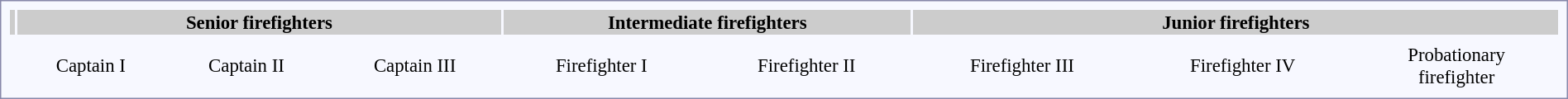<table style="border:1px solid #8888aa; background-color:#f7f8ff; padding:5px; font-size:95%; margin: 0px 12px 12px 0px; width: 100%;">
<tr style="background-color:#CCCCCC; width: 100%">
<th></th>
<th colspan=3>Senior firefighters</th>
<th colspan=2>Intermediate firefighters</th>
<th colspan=3>Junior firefighters</th>
</tr>
<tr style="text-align:center;">
<td rowspan="2"></td>
<td></td>
<td></td>
<td></td>
<td></td>
<td></td>
<td></td>
<td></td>
<td></td>
</tr>
<tr style="text-align:center;">
<td>Captain I</td>
<td>Captain II</td>
<td>Captain III</td>
<td>Firefighter I</td>
<td>Firefighter II</td>
<td>Firefighter III</td>
<td>Firefighter IV</td>
<td>Probationary<br> firefighter</td>
</tr>
</table>
